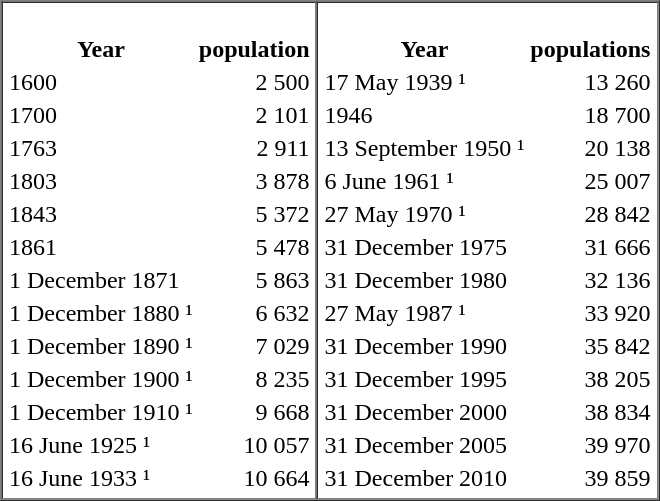<table Border = "1" cellspacing = "0">
<tr>
<td Valign = "top"><br><table>
<tr>
<th style = "background: # efefef;">Year</th>
<th style = "background: # efefef;">population</th>
</tr>
<tr ---->
<td>1600</td>
<td align = "right">2 500</td>
</tr>
<tr ---->
<td>1700</td>
<td align = "right">2 101</td>
</tr>
<tr ---->
<td>1763</td>
<td align = "right">2 911</td>
</tr>
<tr ---->
<td>1803</td>
<td align = "right">3 878</td>
</tr>
<tr ---->
<td>1843</td>
<td align = "right">5 372</td>
</tr>
<tr ---->
<td>1861</td>
<td align = "right">5 478</td>
</tr>
<tr ---->
<td>1 December 1871</td>
<td align = "right">5 863</td>
</tr>
<tr ---->
<td>1 December 1880 ¹</td>
<td align = "right">6 632</td>
</tr>
<tr ---->
<td>1 December 1890 ¹</td>
<td align = "right">7 029</td>
</tr>
<tr ---->
<td>1 December 1900 ¹</td>
<td align = "right">8 235</td>
</tr>
<tr ---->
<td>1 December 1910 ¹</td>
<td align = "right">9 668</td>
</tr>
<tr ---->
<td>16 June 1925 ¹</td>
<td align = "right">10 057</td>
</tr>
<tr ---->
<td>16 June 1933 ¹</td>
<td align = "right">10 664</td>
</tr>
</table>
</td>
<td Valign = "top"><br><table>
<tr>
<th style = "background: # efefef;">Year</th>
<th style = "background: # efefef;">populations</th>
</tr>
<tr ---->
<td>17 May 1939 ¹</td>
<td align = "right">13 260</td>
</tr>
<tr ---->
<td>1946</td>
<td align = "right">18 700</td>
</tr>
<tr ---->
<td>13 September 1950 ¹</td>
<td align = "right">20 138</td>
</tr>
<tr ---->
<td>6 June 1961 ¹</td>
<td align = "right">25 007</td>
</tr>
<tr ---->
<td>27 May 1970 ¹</td>
<td align = "right">28 842</td>
</tr>
<tr ---->
<td>31 December 1975</td>
<td align = "right">31 666</td>
</tr>
<tr ---->
<td>31 December 1980</td>
<td align = "right">32 136</td>
</tr>
<tr ---->
<td>27 May 1987 ¹</td>
<td align = "right">33 920</td>
</tr>
<tr ---->
<td>31 December 1990</td>
<td align = "right">35 842</td>
</tr>
<tr ---->
<td>31 December 1995</td>
<td align = "right">38 205</td>
</tr>
<tr ---->
<td>31 December 2000</td>
<td align = "right">38 834</td>
</tr>
<tr ---->
<td>31 December 2005</td>
<td align = "right">39 970</td>
</tr>
<tr ---->
<td>31 December 2010</td>
<td align = "right">39 859</td>
</tr>
</table>
</td>
</tr>
</table>
